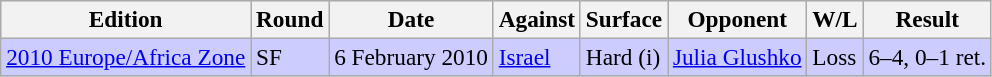<table class="wikitable" style="font-size:97%;">
<tr bgcolor="#eeeeee">
<th>Edition</th>
<th>Round</th>
<th>Date</th>
<th>Against</th>
<th>Surface</th>
<th>Opponent</th>
<th>W/L</th>
<th>Result</th>
</tr>
<tr bgcolor="#CCCCFF">
<td><a href='#'>2010 Europe/Africa Zone</a></td>
<td>SF</td>
<td>6 February 2010</td>
<td> <a href='#'>Israel</a></td>
<td>Hard (i)</td>
<td> <a href='#'>Julia Glushko</a></td>
<td>Loss</td>
<td>6–4, 0–1 ret.</td>
</tr>
</table>
